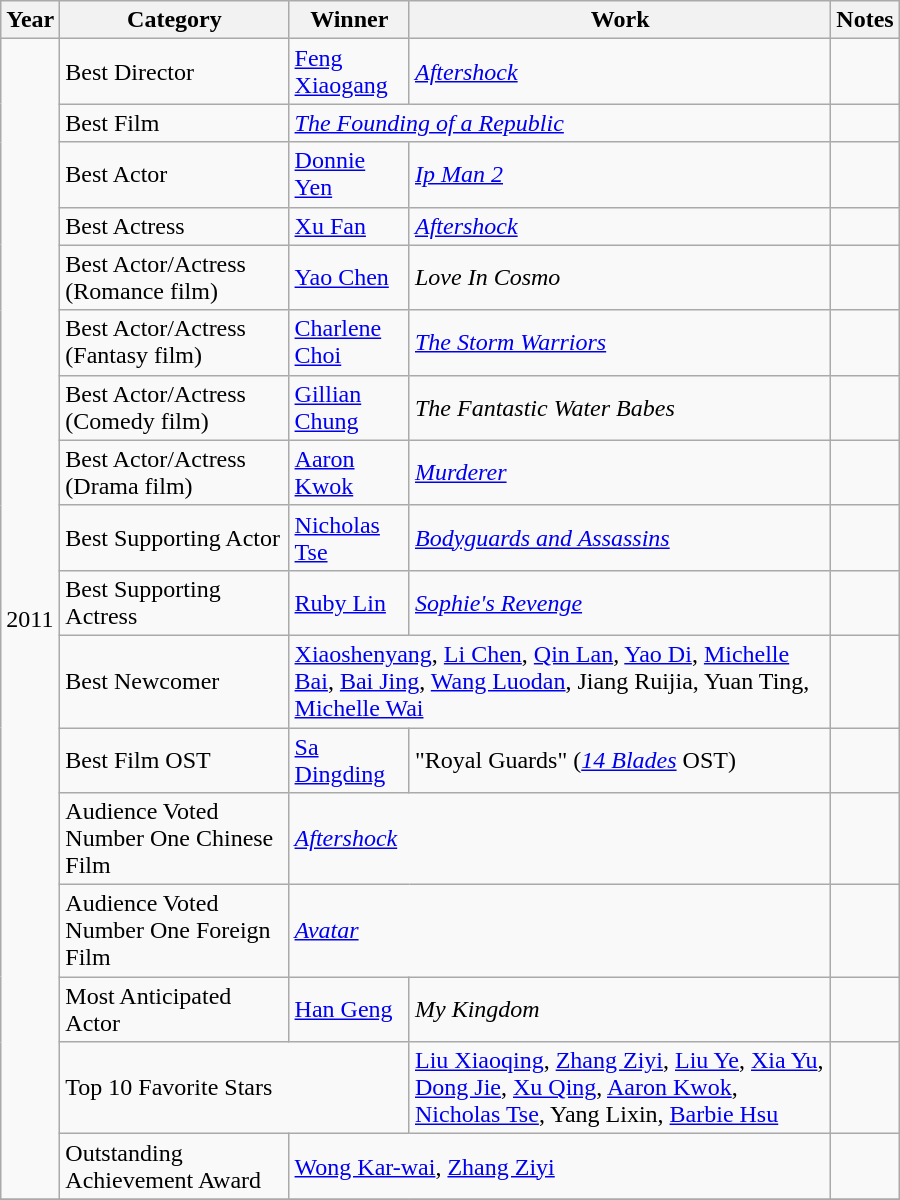<table class="wikitable" style="width:600px">
<tr>
<th>Year</th>
<th>Category</th>
<th>Winner</th>
<th>Work</th>
<th>Notes</th>
</tr>
<tr>
<td rowspan=17>2011</td>
<td>Best Director</td>
<td><a href='#'>Feng Xiaogang</a></td>
<td><em><a href='#'>Aftershock</a></em></td>
<td></td>
</tr>
<tr>
<td>Best Film</td>
<td colspan=2><em><a href='#'>The Founding of a Republic</a></em></td>
<td></td>
</tr>
<tr>
<td>Best Actor</td>
<td><a href='#'>Donnie Yen</a></td>
<td><em><a href='#'>Ip Man 2</a></em></td>
<td></td>
</tr>
<tr>
<td>Best Actress</td>
<td><a href='#'>Xu Fan</a></td>
<td><em><a href='#'>Aftershock</a></em></td>
<td></td>
</tr>
<tr>
<td>Best Actor/Actress (Romance film)</td>
<td><a href='#'>Yao Chen</a></td>
<td><em>Love In Cosmo</em></td>
<td></td>
</tr>
<tr>
<td>Best Actor/Actress (Fantasy film)</td>
<td><a href='#'>Charlene Choi</a></td>
<td><em><a href='#'>The Storm Warriors</a></em></td>
<td></td>
</tr>
<tr>
<td>Best Actor/Actress (Comedy film)</td>
<td><a href='#'>Gillian Chung</a></td>
<td><em>The Fantastic Water Babes</em></td>
<td></td>
</tr>
<tr>
<td>Best Actor/Actress (Drama film)</td>
<td><a href='#'>Aaron Kwok</a></td>
<td><em><a href='#'>Murderer</a></em></td>
<td></td>
</tr>
<tr>
<td>Best Supporting Actor</td>
<td><a href='#'>Nicholas Tse</a></td>
<td><em><a href='#'>Bodyguards and Assassins</a></em></td>
<td></td>
</tr>
<tr>
<td>Best Supporting Actress</td>
<td><a href='#'>Ruby Lin</a></td>
<td><em><a href='#'>Sophie's Revenge</a></em></td>
<td></td>
</tr>
<tr>
<td>Best Newcomer</td>
<td colspan=2><a href='#'>Xiaoshenyang</a>, <a href='#'>Li Chen</a>, <a href='#'>Qin Lan</a>, <a href='#'>Yao Di</a>, <a href='#'>Michelle Bai</a>, <a href='#'>Bai Jing</a>, <a href='#'>Wang Luodan</a>, Jiang Ruijia, Yuan Ting, <a href='#'>Michelle Wai</a></td>
<td></td>
</tr>
<tr>
<td>Best Film OST</td>
<td><a href='#'>Sa Dingding</a></td>
<td>"Royal Guards" (<em><a href='#'>14 Blades</a></em> OST)</td>
<td></td>
</tr>
<tr>
<td>Audience Voted Number One Chinese Film</td>
<td colspan=2><em><a href='#'>Aftershock</a></em></td>
<td></td>
</tr>
<tr>
<td>Audience Voted Number One Foreign Film</td>
<td colspan=2><em><a href='#'>Avatar</a></em></td>
<td></td>
</tr>
<tr>
<td>Most Anticipated Actor</td>
<td><a href='#'>Han Geng</a></td>
<td><em>My Kingdom</em></td>
<td></td>
</tr>
<tr>
<td colspan=2>Top 10 Favorite Stars</td>
<td><a href='#'>Liu Xiaoqing</a>, <a href='#'>Zhang Ziyi</a>, <a href='#'>Liu Ye</a>, <a href='#'>Xia Yu</a>, <a href='#'>Dong Jie</a>, <a href='#'>Xu Qing</a>, <a href='#'>Aaron Kwok</a>, <a href='#'>Nicholas Tse</a>, Yang Lixin, <a href='#'>Barbie Hsu</a></td>
<td></td>
</tr>
<tr>
<td>Outstanding Achievement Award</td>
<td colspan=2><a href='#'>Wong Kar-wai</a>, <a href='#'>Zhang Ziyi</a></td>
<td></td>
</tr>
<tr>
</tr>
</table>
